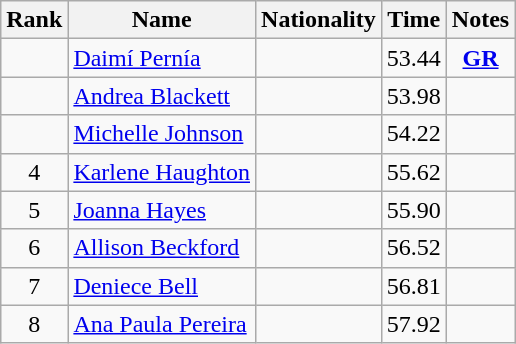<table class="wikitable sortable" style="text-align:center">
<tr>
<th>Rank</th>
<th>Name</th>
<th>Nationality</th>
<th>Time</th>
<th>Notes</th>
</tr>
<tr>
<td></td>
<td align=left><a href='#'>Daimí Pernía</a></td>
<td align=left></td>
<td>53.44</td>
<td><strong><a href='#'>GR</a></strong></td>
</tr>
<tr>
<td></td>
<td align=left><a href='#'>Andrea Blackett</a></td>
<td align=left></td>
<td>53.98</td>
<td></td>
</tr>
<tr>
<td></td>
<td align=left><a href='#'>Michelle Johnson</a></td>
<td align=left></td>
<td>54.22</td>
<td></td>
</tr>
<tr>
<td>4</td>
<td align=left><a href='#'>Karlene Haughton</a></td>
<td align=left></td>
<td>55.62</td>
<td></td>
</tr>
<tr>
<td>5</td>
<td align=left><a href='#'>Joanna Hayes</a></td>
<td align=left></td>
<td>55.90</td>
<td></td>
</tr>
<tr>
<td>6</td>
<td align=left><a href='#'>Allison Beckford</a></td>
<td align=left></td>
<td>56.52</td>
<td></td>
</tr>
<tr>
<td>7</td>
<td align=left><a href='#'>Deniece Bell</a></td>
<td align=left></td>
<td>56.81</td>
<td></td>
</tr>
<tr>
<td>8</td>
<td align=left><a href='#'>Ana Paula Pereira</a></td>
<td align=left></td>
<td>57.92</td>
<td></td>
</tr>
</table>
